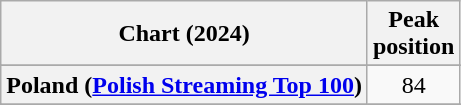<table class="wikitable sortable plainrowheaders" style="text-align:center">
<tr>
<th scope="col">Chart (2024)</th>
<th scope="col">Peak<br>position</th>
</tr>
<tr>
</tr>
<tr>
<th scope="row">Poland (<a href='#'>Polish Streaming Top 100</a>)</th>
<td>84</td>
</tr>
<tr>
</tr>
<tr>
</tr>
</table>
